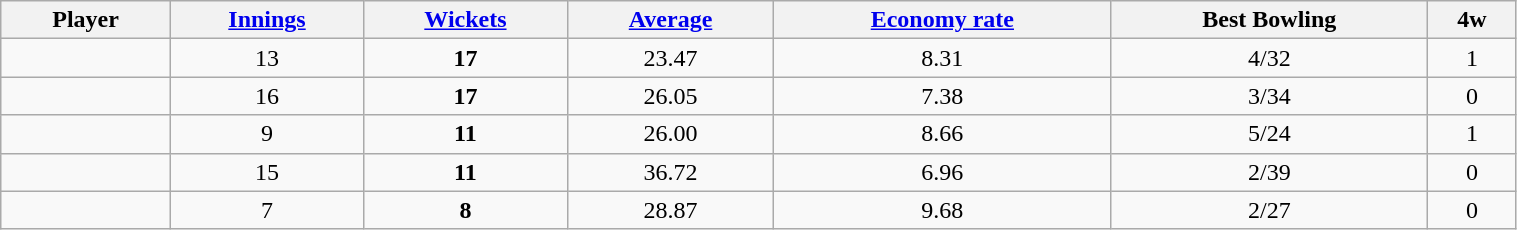<table class="wikitable sortable" align="center" style="text-align: center; font-size: 100%; width:80%">
<tr>
<th>Player</th>
<th><a href='#'>Innings</a></th>
<th><a href='#'>Wickets</a></th>
<th><a href='#'>Average</a></th>
<th><a href='#'>Economy rate</a></th>
<th>Best Bowling</th>
<th>4w</th>
</tr>
<tr>
<td></td>
<td>13</td>
<td><strong>17</strong></td>
<td>23.47</td>
<td>8.31</td>
<td>4/32</td>
<td>1</td>
</tr>
<tr>
<td></td>
<td>16</td>
<td><strong>17</strong></td>
<td>26.05</td>
<td>7.38</td>
<td>3/34</td>
<td>0</td>
</tr>
<tr>
<td></td>
<td>9</td>
<td><strong>11</strong></td>
<td>26.00</td>
<td>8.66</td>
<td>5/24</td>
<td>1</td>
</tr>
<tr>
<td></td>
<td>15</td>
<td><strong>11</strong></td>
<td>36.72</td>
<td>6.96</td>
<td>2/39</td>
<td>0</td>
</tr>
<tr>
<td></td>
<td>7</td>
<td><strong>8</strong></td>
<td>28.87</td>
<td>9.68</td>
<td>2/27</td>
<td>0</td>
</tr>
</table>
